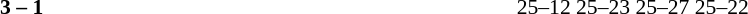<table width=100% cellspacing=1>
<tr>
<th width=20%></th>
<th width=12%></th>
<th width=20%></th>
<th width=33%></th>
<td></td>
</tr>
<tr style=font-size:90%>
<td align=right><strong></strong></td>
<td align=center><strong>3 – 1</strong></td>
<td></td>
<td>25–12 25–23 25–27 25–22</td>
</tr>
</table>
